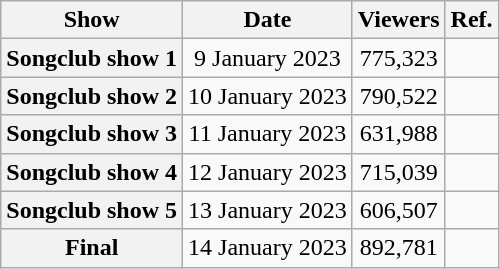<table class="wikitable plainrowheaders sortable" style="text-align:center">
<tr>
<th>Show</th>
<th>Date</th>
<th>Viewers</th>
<th>Ref.</th>
</tr>
<tr>
<th scope="row">Songclub show 1</th>
<td>9 January 2023</td>
<td>775,323</td>
<td></td>
</tr>
<tr>
<th scope="row">Songclub show 2</th>
<td>10 January 2023</td>
<td>790,522</td>
<td></td>
</tr>
<tr>
<th scope="row">Songclub show 3</th>
<td>11 January 2023</td>
<td>631,988</td>
<td></td>
</tr>
<tr>
<th scope="row">Songclub show 4</th>
<td>12 January 2023</td>
<td>715,039</td>
<td></td>
</tr>
<tr>
<th scope="row">Songclub show 5</th>
<td>13 January 2023</td>
<td>606,507</td>
<td></td>
</tr>
<tr>
<th scope="row">Final</th>
<td>14 January 2023</td>
<td>892,781</td>
<td></td>
</tr>
</table>
